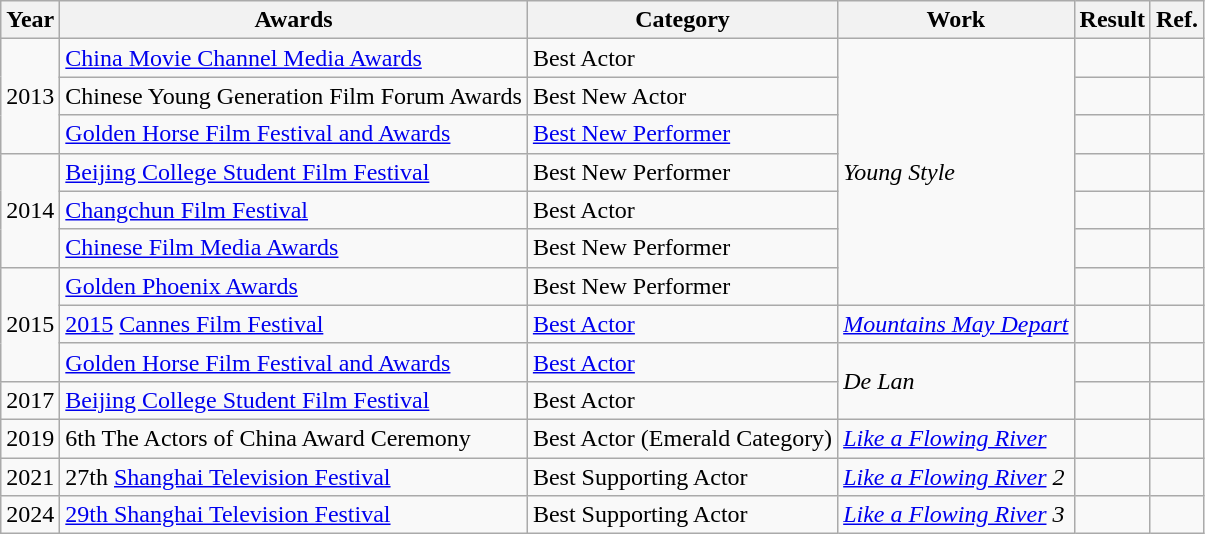<table class="wikitable">
<tr>
<th>Year</th>
<th>Awards</th>
<th>Category</th>
<th>Work</th>
<th>Result</th>
<th>Ref.</th>
</tr>
<tr>
<td rowspan=3>2013</td>
<td><a href='#'>China Movie Channel Media Awards</a></td>
<td>Best Actor</td>
<td rowspan=7><em>Young Style</em></td>
<td></td>
<td></td>
</tr>
<tr>
<td>Chinese Young Generation Film Forum Awards</td>
<td>Best New Actor</td>
<td></td>
<td></td>
</tr>
<tr>
<td><a href='#'>Golden Horse Film Festival and Awards</a></td>
<td><a href='#'>Best New Performer</a></td>
<td></td>
<td></td>
</tr>
<tr>
<td rowspan=3>2014</td>
<td><a href='#'>Beijing College Student Film Festival</a></td>
<td>Best New Performer</td>
<td></td>
<td></td>
</tr>
<tr>
<td><a href='#'>Changchun Film Festival</a></td>
<td>Best Actor</td>
<td></td>
<td></td>
</tr>
<tr>
<td><a href='#'>Chinese Film Media Awards</a></td>
<td>Best New Performer</td>
<td></td>
<td></td>
</tr>
<tr>
<td rowspan=3>2015</td>
<td><a href='#'>Golden Phoenix Awards</a></td>
<td>Best New Performer</td>
<td></td>
<td></td>
</tr>
<tr>
<td><a href='#'>2015</a> <a href='#'>Cannes Film Festival</a></td>
<td><a href='#'>Best Actor</a></td>
<td><em><a href='#'>Mountains May Depart</a></em></td>
<td></td>
<td></td>
</tr>
<tr>
<td><a href='#'>Golden Horse Film Festival and Awards</a></td>
<td><a href='#'>Best Actor</a></td>
<td rowspan=2><em>De Lan</em></td>
<td></td>
<td></td>
</tr>
<tr>
<td>2017</td>
<td><a href='#'>Beijing College Student Film Festival</a></td>
<td>Best Actor</td>
<td></td>
<td></td>
</tr>
<tr>
<td>2019</td>
<td>6th The Actors of China Award Ceremony</td>
<td>Best Actor (Emerald Category)</td>
<td><em><a href='#'>Like a Flowing River</a></em></td>
<td></td>
<td></td>
</tr>
<tr>
<td>2021</td>
<td>27th <a href='#'>Shanghai Television Festival</a></td>
<td>Best Supporting Actor</td>
<td><em><a href='#'>Like a Flowing River</a> 2</em></td>
<td></td>
<td></td>
</tr>
<tr>
<td>2024</td>
<td><a href='#'>29th Shanghai Television Festival</a></td>
<td>Best Supporting Actor</td>
<td><em><a href='#'>Like a Flowing River</a> 3</em></td>
<td></td>
<td></td>
</tr>
</table>
